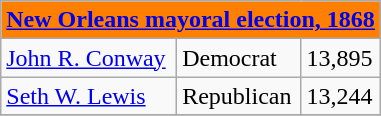<table class="wikitable">
<tr>
<th colspan="7" style="background-color:#FF7F00;text-align:center;"><a href='#'>New Orleans mayoral election, 1868</a></th>
</tr>
<tr>
<td><a href='#'>John R. Conway</a></td>
<td>Democrat</td>
<td>13,895</td>
</tr>
<tr>
<td><a href='#'>Seth W. Lewis</a></td>
<td>Republican</td>
<td>13,244</td>
</tr>
<tr>
</tr>
</table>
